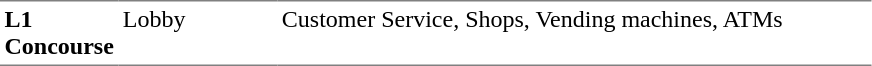<table table border=0 cellspacing=0 cellpadding=3>
<tr>
<td style="border-bottom:solid 1px gray; border-top:solid 1px gray;" valign=top width=50><strong>L1<br>Concourse</strong></td>
<td style="border-bottom:solid 1px gray; border-top:solid 1px gray;" valign=top width=100>Lobby</td>
<td style="border-bottom:solid 1px gray; border-top:solid 1px gray;" valign=top width=390>Customer Service, Shops, Vending machines, ATMs</td>
</tr>
</table>
